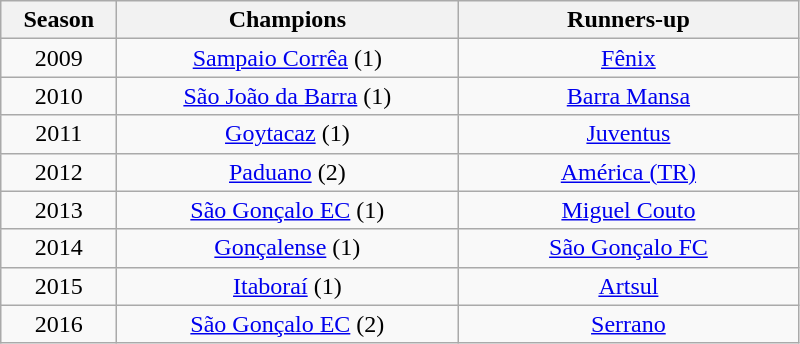<table class="wikitable" style="text-align:center; margin-left:1em;">
<tr>
<th style="width:70px">Season</th>
<th style="width:220px">Champions</th>
<th style="width:220px">Runners-up</th>
</tr>
<tr>
<td>2009</td>
<td><a href='#'>Sampaio Corrêa</a> (1)</td>
<td><a href='#'>Fênix</a></td>
</tr>
<tr>
<td>2010</td>
<td><a href='#'>São João da Barra</a> (1)</td>
<td><a href='#'>Barra Mansa</a></td>
</tr>
<tr>
<td>2011</td>
<td><a href='#'>Goytacaz</a> (1)</td>
<td><a href='#'>Juventus</a></td>
</tr>
<tr>
<td>2012</td>
<td><a href='#'>Paduano</a> (2)</td>
<td><a href='#'>América (TR)</a></td>
</tr>
<tr>
<td>2013</td>
<td><a href='#'>São Gonçalo EC</a> (1)</td>
<td><a href='#'>Miguel Couto</a></td>
</tr>
<tr>
<td>2014</td>
<td><a href='#'>Gonçalense</a> (1)</td>
<td><a href='#'>São Gonçalo FC</a></td>
</tr>
<tr>
<td>2015</td>
<td><a href='#'>Itaboraí</a> (1)</td>
<td><a href='#'>Artsul</a></td>
</tr>
<tr>
<td>2016</td>
<td><a href='#'>São Gonçalo EC</a> (2)</td>
<td><a href='#'>Serrano</a></td>
</tr>
</table>
